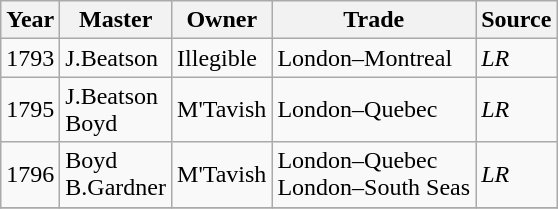<table class=" wikitable">
<tr>
<th>Year</th>
<th>Master</th>
<th>Owner</th>
<th>Trade</th>
<th>Source</th>
</tr>
<tr>
<td>1793</td>
<td>J.Beatson</td>
<td>Illegible</td>
<td>London–Montreal</td>
<td><em>LR</em></td>
</tr>
<tr>
<td>1795</td>
<td>J.Beatson<br>Boyd</td>
<td>M'Tavish</td>
<td>London–Quebec</td>
<td><em>LR</em></td>
</tr>
<tr>
<td>1796</td>
<td>Boyd<br>B.Gardner</td>
<td>M'Tavish</td>
<td>London–Quebec<br>London–South Seas</td>
<td><em>LR</em></td>
</tr>
<tr>
</tr>
</table>
